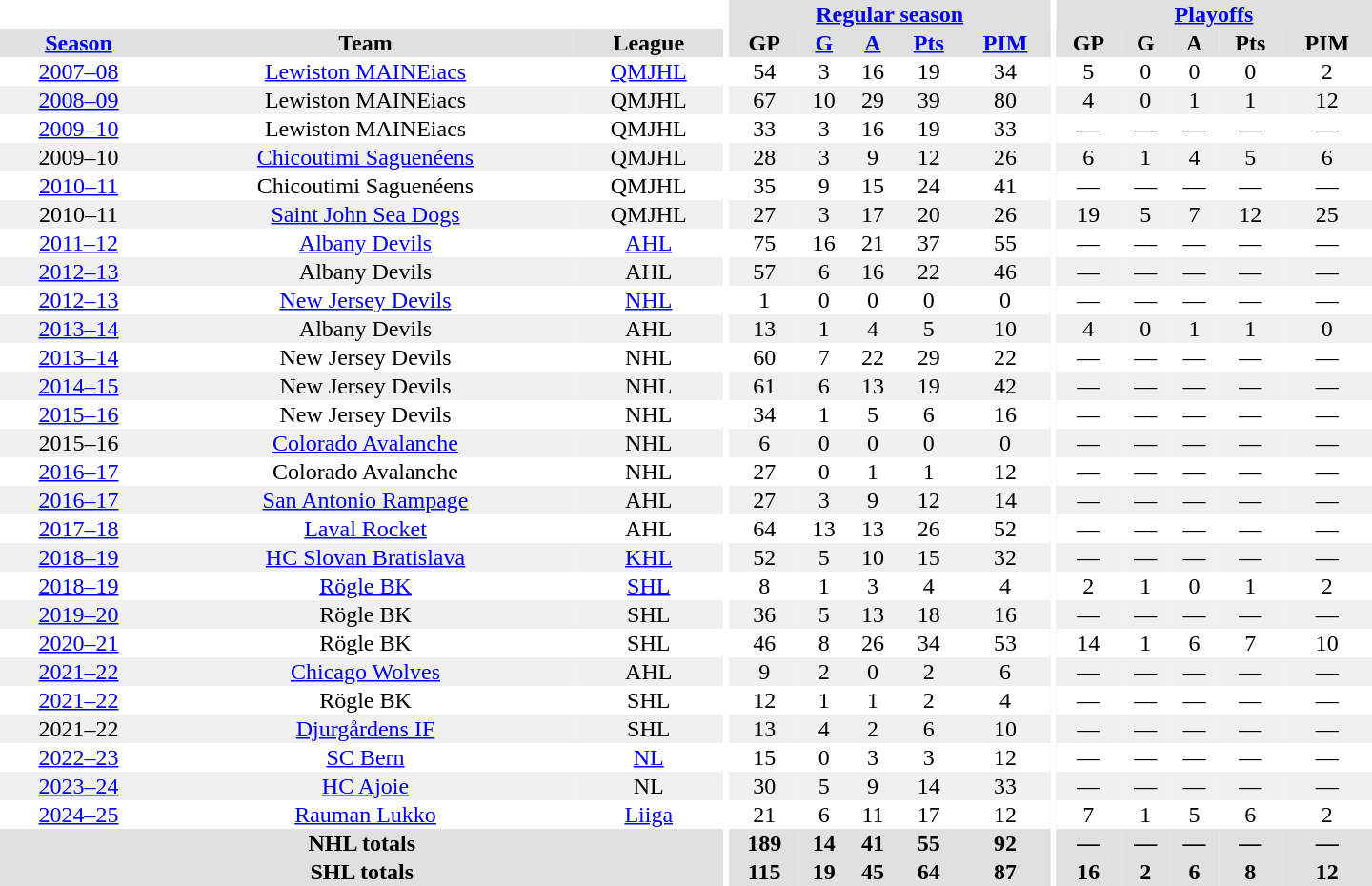<table border="0" cellpadding="1" cellspacing="0" style="text-align:center; width:60em">
<tr bgcolor="#e0e0e0">
<th colspan="3" bgcolor="#ffffff"></th>
<th rowspan="100" bgcolor="#ffffff"></th>
<th colspan="5"><a href='#'>Regular season</a></th>
<th rowspan="100" bgcolor="#ffffff"></th>
<th colspan="5"><a href='#'>Playoffs</a></th>
</tr>
<tr bgcolor="#e0e0e0">
<th><a href='#'>Season</a></th>
<th>Team</th>
<th>League</th>
<th>GP</th>
<th><a href='#'>G</a></th>
<th><a href='#'>A</a></th>
<th><a href='#'>Pts</a></th>
<th><a href='#'>PIM</a></th>
<th>GP</th>
<th>G</th>
<th>A</th>
<th>Pts</th>
<th>PIM</th>
</tr>
<tr>
<td><a href='#'>2007–08</a></td>
<td><a href='#'>Lewiston MAINEiacs</a></td>
<td><a href='#'>QMJHL</a></td>
<td>54</td>
<td>3</td>
<td>16</td>
<td>19</td>
<td>34</td>
<td>5</td>
<td>0</td>
<td>0</td>
<td>0</td>
<td>2</td>
</tr>
<tr bgcolor="#f0f0f0">
<td><a href='#'>2008–09</a></td>
<td>Lewiston MAINEiacs</td>
<td>QMJHL</td>
<td>67</td>
<td>10</td>
<td>29</td>
<td>39</td>
<td>80</td>
<td>4</td>
<td>0</td>
<td>1</td>
<td>1</td>
<td>12</td>
</tr>
<tr>
<td><a href='#'>2009–10</a></td>
<td>Lewiston MAINEiacs</td>
<td>QMJHL</td>
<td>33</td>
<td>3</td>
<td>16</td>
<td>19</td>
<td>33</td>
<td>—</td>
<td>—</td>
<td>—</td>
<td>—</td>
<td>—</td>
</tr>
<tr bgcolor="#f0f0f0">
<td>2009–10</td>
<td><a href='#'>Chicoutimi Saguenéens</a></td>
<td>QMJHL</td>
<td>28</td>
<td>3</td>
<td>9</td>
<td>12</td>
<td>26</td>
<td>6</td>
<td>1</td>
<td>4</td>
<td>5</td>
<td>6</td>
</tr>
<tr>
<td><a href='#'>2010–11</a></td>
<td>Chicoutimi Saguenéens</td>
<td>QMJHL</td>
<td>35</td>
<td>9</td>
<td>15</td>
<td>24</td>
<td>41</td>
<td>—</td>
<td>—</td>
<td>—</td>
<td>—</td>
<td>—</td>
</tr>
<tr bgcolor="#f0f0f0">
<td>2010–11</td>
<td><a href='#'>Saint John Sea Dogs</a></td>
<td>QMJHL</td>
<td>27</td>
<td>3</td>
<td>17</td>
<td>20</td>
<td>26</td>
<td>19</td>
<td>5</td>
<td>7</td>
<td>12</td>
<td>25</td>
</tr>
<tr>
<td><a href='#'>2011–12</a></td>
<td><a href='#'>Albany Devils</a></td>
<td><a href='#'>AHL</a></td>
<td>75</td>
<td>16</td>
<td>21</td>
<td>37</td>
<td>55</td>
<td>—</td>
<td>—</td>
<td>—</td>
<td>—</td>
<td>—</td>
</tr>
<tr bgcolor="#f0f0f0">
<td><a href='#'>2012–13</a></td>
<td>Albany Devils</td>
<td>AHL</td>
<td>57</td>
<td>6</td>
<td>16</td>
<td>22</td>
<td>46</td>
<td>—</td>
<td>—</td>
<td>—</td>
<td>—</td>
<td>—</td>
</tr>
<tr>
<td><a href='#'>2012–13</a></td>
<td><a href='#'>New Jersey Devils</a></td>
<td><a href='#'>NHL</a></td>
<td>1</td>
<td>0</td>
<td>0</td>
<td>0</td>
<td>0</td>
<td>—</td>
<td>—</td>
<td>—</td>
<td>—</td>
<td>—</td>
</tr>
<tr bgcolor="#f0f0f0">
<td><a href='#'>2013–14</a></td>
<td>Albany Devils</td>
<td>AHL</td>
<td>13</td>
<td>1</td>
<td>4</td>
<td>5</td>
<td>10</td>
<td>4</td>
<td>0</td>
<td>1</td>
<td>1</td>
<td>0</td>
</tr>
<tr>
<td><a href='#'>2013–14</a></td>
<td>New Jersey Devils</td>
<td>NHL</td>
<td>60</td>
<td>7</td>
<td>22</td>
<td>29</td>
<td>22</td>
<td>—</td>
<td>—</td>
<td>—</td>
<td>—</td>
<td>—</td>
</tr>
<tr bgcolor="#f0f0f0">
<td><a href='#'>2014–15</a></td>
<td>New Jersey Devils</td>
<td>NHL</td>
<td>61</td>
<td>6</td>
<td>13</td>
<td>19</td>
<td>42</td>
<td>—</td>
<td>—</td>
<td>—</td>
<td>—</td>
<td>—</td>
</tr>
<tr>
<td><a href='#'>2015–16</a></td>
<td>New Jersey Devils</td>
<td>NHL</td>
<td>34</td>
<td>1</td>
<td>5</td>
<td>6</td>
<td>16</td>
<td>—</td>
<td>—</td>
<td>—</td>
<td>—</td>
<td>—</td>
</tr>
<tr bgcolor="#f0f0f0">
<td>2015–16</td>
<td><a href='#'>Colorado Avalanche</a></td>
<td>NHL</td>
<td>6</td>
<td>0</td>
<td>0</td>
<td>0</td>
<td>0</td>
<td>—</td>
<td>—</td>
<td>—</td>
<td>—</td>
<td>—</td>
</tr>
<tr>
<td><a href='#'>2016–17</a></td>
<td>Colorado Avalanche</td>
<td>NHL</td>
<td>27</td>
<td>0</td>
<td>1</td>
<td>1</td>
<td>12</td>
<td>—</td>
<td>—</td>
<td>—</td>
<td>—</td>
<td>—</td>
</tr>
<tr bgcolor="#f0f0f0">
<td><a href='#'>2016–17</a></td>
<td><a href='#'>San Antonio Rampage</a></td>
<td>AHL</td>
<td>27</td>
<td>3</td>
<td>9</td>
<td>12</td>
<td>14</td>
<td>—</td>
<td>—</td>
<td>—</td>
<td>—</td>
<td>—</td>
</tr>
<tr>
<td><a href='#'>2017–18</a></td>
<td><a href='#'>Laval Rocket</a></td>
<td>AHL</td>
<td>64</td>
<td>13</td>
<td>13</td>
<td>26</td>
<td>52</td>
<td>—</td>
<td>—</td>
<td>—</td>
<td>—</td>
<td>—</td>
</tr>
<tr bgcolor="#f0f0f0">
<td><a href='#'>2018–19</a></td>
<td><a href='#'>HC Slovan Bratislava</a></td>
<td><a href='#'>KHL</a></td>
<td>52</td>
<td>5</td>
<td>10</td>
<td>15</td>
<td>32</td>
<td>—</td>
<td>—</td>
<td>—</td>
<td>—</td>
<td>—</td>
</tr>
<tr>
<td><a href='#'>2018–19</a></td>
<td><a href='#'>Rögle BK</a></td>
<td><a href='#'>SHL</a></td>
<td>8</td>
<td>1</td>
<td>3</td>
<td>4</td>
<td>4</td>
<td>2</td>
<td>1</td>
<td>0</td>
<td>1</td>
<td>2</td>
</tr>
<tr bgcolor="#f0f0f0">
<td><a href='#'>2019–20</a></td>
<td>Rögle BK</td>
<td>SHL</td>
<td>36</td>
<td>5</td>
<td>13</td>
<td>18</td>
<td>16</td>
<td>—</td>
<td>—</td>
<td>—</td>
<td>—</td>
<td>—</td>
</tr>
<tr>
<td><a href='#'>2020–21</a></td>
<td>Rögle BK</td>
<td>SHL</td>
<td>46</td>
<td>8</td>
<td>26</td>
<td>34</td>
<td>53</td>
<td>14</td>
<td>1</td>
<td>6</td>
<td>7</td>
<td>10</td>
</tr>
<tr bgcolor="#f0f0f0">
<td><a href='#'>2021–22</a></td>
<td><a href='#'>Chicago Wolves</a></td>
<td>AHL</td>
<td>9</td>
<td>2</td>
<td>0</td>
<td>2</td>
<td>6</td>
<td>—</td>
<td>—</td>
<td>—</td>
<td>—</td>
<td>—</td>
</tr>
<tr>
<td><a href='#'>2021–22</a></td>
<td>Rögle BK</td>
<td>SHL</td>
<td>12</td>
<td>1</td>
<td>1</td>
<td>2</td>
<td>4</td>
<td>—</td>
<td>—</td>
<td>—</td>
<td>—</td>
<td>—</td>
</tr>
<tr bgcolor="#f0f0f0">
<td>2021–22</td>
<td><a href='#'>Djurgårdens IF</a></td>
<td>SHL</td>
<td>13</td>
<td>4</td>
<td>2</td>
<td>6</td>
<td>10</td>
<td>—</td>
<td>—</td>
<td>—</td>
<td>—</td>
<td>—</td>
</tr>
<tr>
<td><a href='#'>2022–23</a></td>
<td><a href='#'>SC Bern</a></td>
<td><a href='#'>NL</a></td>
<td>15</td>
<td>0</td>
<td>3</td>
<td>3</td>
<td>12</td>
<td>—</td>
<td>—</td>
<td>—</td>
<td>—</td>
<td>—</td>
</tr>
<tr bgcolor="#f0f0f0">
<td><a href='#'>2023–24</a></td>
<td><a href='#'>HC Ajoie</a></td>
<td>NL</td>
<td>30</td>
<td>5</td>
<td>9</td>
<td>14</td>
<td>33</td>
<td>—</td>
<td>—</td>
<td>—</td>
<td>—</td>
<td>—</td>
</tr>
<tr>
<td><a href='#'>2024–25</a></td>
<td><a href='#'>Rauman Lukko</a></td>
<td><a href='#'>Liiga</a></td>
<td>21</td>
<td>6</td>
<td>11</td>
<td>17</td>
<td>12</td>
<td>7</td>
<td>1</td>
<td>5</td>
<td>6</td>
<td>2</td>
</tr>
<tr bgcolor="#e0e0e0">
<th colspan="3">NHL totals</th>
<th>189</th>
<th>14</th>
<th>41</th>
<th>55</th>
<th>92</th>
<th>—</th>
<th>—</th>
<th>—</th>
<th>—</th>
<th>—</th>
</tr>
<tr bgcolor="#e0e0e0">
<th colspan="3">SHL totals</th>
<th>115</th>
<th>19</th>
<th>45</th>
<th>64</th>
<th>87</th>
<th>16</th>
<th>2</th>
<th>6</th>
<th>8</th>
<th>12</th>
</tr>
</table>
